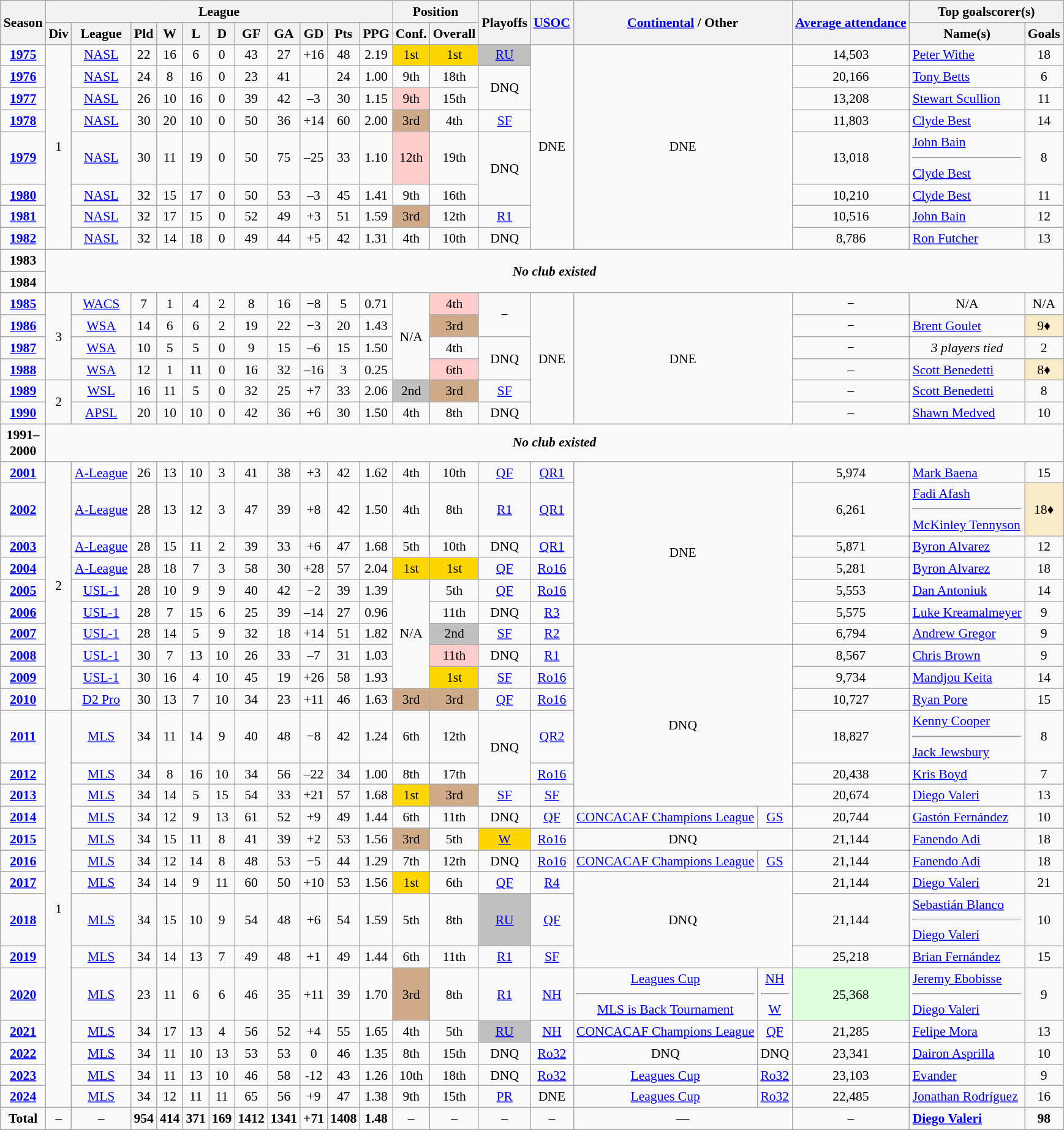<table class="wikitable" style="font-size:90%; text-align:center;">
<tr style="background:#f0f6ff;">
<th rowspan=2>Season</th>
<th colspan=11>League</th>
<th colspan=2>Position</th>
<th rowspan=2>Playoffs</th>
<th rowspan=2><a href='#'>USOC</a></th>
<th rowspan=2 colspan=2><a href='#'>Continental</a> / Other</th>
<th rowspan=2><a href='#'>Average attendance</a></th>
<th colspan=2>Top goalscorer(s)</th>
</tr>
<tr>
<th>Div</th>
<th>League</th>
<th>Pld</th>
<th>W</th>
<th>L</th>
<th>D</th>
<th>GF</th>
<th>GA</th>
<th>GD</th>
<th>Pts</th>
<th>PPG</th>
<th>Conf.</th>
<th>Overall</th>
<th>Name(s)</th>
<th>Goals</th>
</tr>
<tr>
<td><strong><a href='#'>1975</a></strong></td>
<td rowspan=8>1</td>
<td><a href='#'>NASL</a></td>
<td>22</td>
<td>16</td>
<td>6</td>
<td>0</td>
<td>43</td>
<td>27</td>
<td>+16</td>
<td>48</td>
<td>2.19</td>
<td bgcolor=gold>1st</td>
<td bgcolor=gold>1st</td>
<td bgcolor=silver><a href='#'>RU</a></td>
<td rowspan=8>DNE</td>
<td colspan=2 rowspan=8>DNE</td>
<td>14,503</td>
<td align="left"> <a href='#'>Peter Withe</a></td>
<td>18</td>
</tr>
<tr>
<td><strong><a href='#'>1976</a></strong></td>
<td><a href='#'>NASL</a></td>
<td>24</td>
<td>8</td>
<td>16</td>
<td>0</td>
<td>23</td>
<td>41</td>
<td></td>
<td>24</td>
<td>1.00</td>
<td>9th</td>
<td>18th</td>
<td rowspan=2>DNQ</td>
<td>20,166</td>
<td align="left"> <a href='#'>Tony Betts</a></td>
<td>6</td>
</tr>
<tr>
<td><strong><a href='#'>1977</a></strong></td>
<td><a href='#'>NASL</a></td>
<td>26</td>
<td>10</td>
<td>16</td>
<td>0</td>
<td>39</td>
<td>42</td>
<td>–3</td>
<td>30</td>
<td>1.15</td>
<td style=background:#FFCCCC>9th</td>
<td>15th</td>
<td>13,208</td>
<td align="left"> <a href='#'>Stewart Scullion</a></td>
<td>11</td>
</tr>
<tr>
<td><strong><a href='#'>1978</a></strong></td>
<td><a href='#'>NASL</a></td>
<td>30</td>
<td>20</td>
<td>10</td>
<td>0</td>
<td>50</td>
<td>36</td>
<td>+14</td>
<td>60</td>
<td>2.00</td>
<td bgcolor=CFAA88>3rd</td>
<td>4th</td>
<td><a href='#'>SF</a></td>
<td>11,803</td>
<td align="left"> <a href='#'>Clyde Best</a></td>
<td>14</td>
</tr>
<tr>
<td><strong><a href='#'>1979</a></strong></td>
<td><a href='#'>NASL</a></td>
<td>30</td>
<td>11</td>
<td>19</td>
<td>0</td>
<td>50</td>
<td>75</td>
<td>–25</td>
<td>33</td>
<td>1.10</td>
<td style=background:#FFCCCC>12th</td>
<td>19th</td>
<td rowspan=2>DNQ</td>
<td>13,018</td>
<td align="left"> <a href='#'>John Bain</a> <hr>  <a href='#'>Clyde Best</a></td>
<td>8</td>
</tr>
<tr>
<td><strong><a href='#'>1980</a></strong></td>
<td><a href='#'>NASL</a></td>
<td>32</td>
<td>15</td>
<td>17</td>
<td>0</td>
<td>50</td>
<td>53</td>
<td>–3</td>
<td>45</td>
<td>1.41</td>
<td>9th</td>
<td>16th</td>
<td>10,210</td>
<td align="left"> <a href='#'>Clyde Best</a></td>
<td>11</td>
</tr>
<tr>
<td><strong><a href='#'>1981</a></strong></td>
<td><a href='#'>NASL</a></td>
<td>32</td>
<td>17</td>
<td>15</td>
<td>0</td>
<td>52</td>
<td>49</td>
<td>+3</td>
<td>51</td>
<td>1.59</td>
<td bgcolor=CFAA88>3rd</td>
<td>12th</td>
<td><a href='#'>R1</a></td>
<td>10,516</td>
<td align="left"> <a href='#'>John Bain</a></td>
<td>12</td>
</tr>
<tr>
<td><strong><a href='#'>1982</a></strong></td>
<td><a href='#'>NASL</a></td>
<td>32</td>
<td>14</td>
<td>18</td>
<td>0</td>
<td>49</td>
<td>44</td>
<td>+5</td>
<td>42</td>
<td>1.31</td>
<td>4th</td>
<td>10th</td>
<td>DNQ</td>
<td>8,786</td>
<td align="left"> <a href='#'>Ron Futcher</a></td>
<td>13</td>
</tr>
<tr>
<td><strong>1983</strong></td>
<td rowspan=2 colspan=20 align=center><strong><em>No club existed</em></strong></td>
</tr>
<tr>
<td><strong>1984</strong></td>
</tr>
<tr>
<td><strong><a href='#'>1985</a></strong></td>
<td rowspan=4>3</td>
<td><a href='#'>WACS</a></td>
<td>7</td>
<td>1</td>
<td>4</td>
<td>2</td>
<td>8</td>
<td>16</td>
<td>−8</td>
<td>5</td>
<td>0.71</td>
<td rowspan=4>N/A</td>
<td style=background:#FFCCCC>4th</td>
<td rowspan=2>−</td>
<td rowspan=6>DNE</td>
<td colspan=2 rowspan=6>DNE</td>
<td>−</td>
<td align="center">N/A</td>
<td>N/A</td>
</tr>
<tr>
<td><strong><a href='#'>1986</a></strong></td>
<td><a href='#'>WSA</a></td>
<td>14</td>
<td>6</td>
<td>6</td>
<td>2</td>
<td>19</td>
<td>22</td>
<td>−3</td>
<td>20</td>
<td>1.43</td>
<td bgcolor=CFAA88>3rd</td>
<td>−</td>
<td align="left"> <a href='#'>Brent Goulet</a></td>
<td style=background:#FAECC8;">9♦</td>
</tr>
<tr>
<td><strong><a href='#'>1987</a></strong></td>
<td><a href='#'>WSA</a></td>
<td>10</td>
<td>5</td>
<td>5</td>
<td>0</td>
<td>9</td>
<td>15</td>
<td>–6</td>
<td>15</td>
<td>1.50</td>
<td>4th</td>
<td rowspan=2>DNQ</td>
<td>−</td>
<td align="center"><em>3 players tied</em></td>
<td>2</td>
</tr>
<tr>
<td><strong><a href='#'>1988</a></strong></td>
<td><a href='#'>WSA</a></td>
<td>12</td>
<td>1</td>
<td>11</td>
<td>0</td>
<td>16</td>
<td>32</td>
<td>–16</td>
<td>3</td>
<td>0.25</td>
<td style=background:#FFCCCC>6th</td>
<td>–</td>
<td align="left"> <a href='#'>Scott Benedetti</a></td>
<td style=background:#FAECC8;">8♦</td>
</tr>
<tr>
<td><strong><a href='#'>1989</a></strong></td>
<td rowspan=2>2</td>
<td><a href='#'>WSL</a></td>
<td>16</td>
<td>11</td>
<td>5</td>
<td>0</td>
<td>32</td>
<td>25</td>
<td>+7</td>
<td>33</td>
<td>2.06</td>
<td bgcolor=silver>2nd</td>
<td bgcolor=CFAA88>3rd</td>
<td><a href='#'>SF</a></td>
<td>–</td>
<td align="left"> <a href='#'>Scott Benedetti</a></td>
<td>8</td>
</tr>
<tr>
<td><strong><a href='#'>1990</a></strong></td>
<td><a href='#'>APSL</a></td>
<td>20</td>
<td>10</td>
<td>10</td>
<td>0</td>
<td>42</td>
<td>36</td>
<td>+6</td>
<td>30</td>
<td>1.50</td>
<td>4th</td>
<td>8th</td>
<td>DNQ</td>
<td>–</td>
<td align="left"> <a href='#'>Shawn Medved</a></td>
<td>10</td>
</tr>
<tr>
<td><strong>1991–<br>2000</strong></td>
<td colspan=20 align=center><strong><em>No club existed</em></strong></td>
</tr>
<tr>
<td><strong><a href='#'>2001</a></strong></td>
<td rowspan=10>2</td>
<td><a href='#'>A-League</a></td>
<td>26</td>
<td>13</td>
<td>10</td>
<td>3</td>
<td>41</td>
<td>38</td>
<td>+3</td>
<td>42</td>
<td>1.62</td>
<td>4th</td>
<td>10th</td>
<td><a href='#'>QF</a></td>
<td><a href='#'>QR1</a></td>
<td colspan=2 rowspan=7>DNE</td>
<td>5,974</td>
<td align="left"> <a href='#'>Mark Baena</a></td>
<td>15</td>
</tr>
<tr>
<td><strong><a href='#'>2002</a></strong></td>
<td><a href='#'>A-League</a></td>
<td>28</td>
<td>13</td>
<td>12</td>
<td>3</td>
<td>47</td>
<td>39</td>
<td>+8</td>
<td>42</td>
<td>1.50</td>
<td>4th</td>
<td>8th</td>
<td><a href='#'>R1</a></td>
<td><a href='#'>QR1</a></td>
<td>6,261</td>
<td align="left"> <a href='#'>Fadi Afash</a> <hr>  <a href='#'>McKinley Tennyson</a></td>
<td style=background:#FAECC8;">18♦</td>
</tr>
<tr>
<td><strong><a href='#'>2003</a></strong></td>
<td><a href='#'>A-League</a></td>
<td>28</td>
<td>15</td>
<td>11</td>
<td>2</td>
<td>39</td>
<td>33</td>
<td>+6</td>
<td>47</td>
<td>1.68</td>
<td>5th</td>
<td>10th</td>
<td>DNQ</td>
<td><a href='#'>QR1</a></td>
<td>5,871</td>
<td align="left"> <a href='#'>Byron Alvarez</a></td>
<td>12</td>
</tr>
<tr>
<td><strong><a href='#'>2004</a></strong></td>
<td><a href='#'>A-League</a></td>
<td>28</td>
<td>18</td>
<td>7</td>
<td>3</td>
<td>58</td>
<td>30</td>
<td>+28</td>
<td>57</td>
<td>2.04</td>
<td bgcolor=gold>1st</td>
<td bgcolor=gold>1st</td>
<td><a href='#'>QF</a></td>
<td><a href='#'>Ro16</a></td>
<td>5,281</td>
<td align="left"> <a href='#'>Byron Alvarez</a></td>
<td>18</td>
</tr>
<tr>
<td><strong><a href='#'>2005</a></strong></td>
<td><a href='#'>USL-1</a></td>
<td>28</td>
<td>10</td>
<td>9</td>
<td>9</td>
<td>40</td>
<td>42</td>
<td>−2</td>
<td>39</td>
<td>1.39</td>
<td rowspan=5>N/A</td>
<td>5th</td>
<td><a href='#'>QF</a></td>
<td><a href='#'>Ro16</a></td>
<td>5,553</td>
<td align="left"> <a href='#'>Dan Antoniuk</a></td>
<td>14</td>
</tr>
<tr>
<td><strong><a href='#'>2006</a></strong></td>
<td><a href='#'>USL-1</a></td>
<td>28</td>
<td>7</td>
<td>15</td>
<td>6</td>
<td>25</td>
<td>39</td>
<td>–14</td>
<td>27</td>
<td>0.96</td>
<td>11th</td>
<td>DNQ</td>
<td><a href='#'>R3</a></td>
<td>5,575</td>
<td align="left"> <a href='#'>Luke Kreamalmeyer</a></td>
<td>9</td>
</tr>
<tr>
<td><strong><a href='#'>2007</a></strong></td>
<td><a href='#'>USL-1</a></td>
<td>28</td>
<td>14</td>
<td>5</td>
<td>9</td>
<td>32</td>
<td>18</td>
<td>+14</td>
<td>51</td>
<td>1.82</td>
<td bgcolor=silver>2nd</td>
<td><a href='#'>SF</a></td>
<td><a href='#'>R2</a></td>
<td>6,794</td>
<td align="left"> <a href='#'>Andrew Gregor</a></td>
<td>9</td>
</tr>
<tr>
<td><strong><a href='#'>2008</a></strong></td>
<td><a href='#'>USL-1</a></td>
<td>30</td>
<td>7</td>
<td>13</td>
<td>10</td>
<td>26</td>
<td>33</td>
<td>–7</td>
<td>31</td>
<td>1.03</td>
<td style=background:#FFCCCC>11th</td>
<td>DNQ</td>
<td><a href='#'>R1</a></td>
<td colspan=2 rowspan=6>DNQ</td>
<td>8,567</td>
<td align="left"> <a href='#'>Chris Brown</a></td>
<td>9</td>
</tr>
<tr>
<td><strong><a href='#'>2009</a></strong></td>
<td><a href='#'>USL-1</a></td>
<td>30</td>
<td>16</td>
<td>4</td>
<td>10</td>
<td>45</td>
<td>19</td>
<td>+26</td>
<td>58</td>
<td>1.93</td>
<td bgcolor=gold>1st</td>
<td><a href='#'>SF</a></td>
<td><a href='#'>Ro16</a></td>
<td>9,734</td>
<td align="left"> <a href='#'>Mandjou Keita</a></td>
<td>14</td>
</tr>
<tr>
<td><strong><a href='#'>2010</a></strong></td>
<td><a href='#'>D2 Pro</a></td>
<td>30</td>
<td>13</td>
<td>7</td>
<td>10</td>
<td>34</td>
<td>23</td>
<td>+11</td>
<td>46</td>
<td>1.63</td>
<td bgcolor=CFAA88>3rd</td>
<td bgcolor=CFAA88>3rd</td>
<td><a href='#'>QF</a></td>
<td><a href='#'>Ro16</a></td>
<td>10,727</td>
<td align="left"> <a href='#'>Ryan Pore</a></td>
<td>15</td>
</tr>
<tr>
<td><strong><a href='#'>2011</a></strong></td>
<td rowspan=14>1</td>
<td><a href='#'>MLS</a></td>
<td>34</td>
<td>11</td>
<td>14</td>
<td>9</td>
<td>40</td>
<td>48</td>
<td>−8</td>
<td>42</td>
<td>1.24</td>
<td>6th</td>
<td>12th</td>
<td rowspan=2>DNQ</td>
<td><a href='#'>QR2</a></td>
<td>18,827</td>
<td align="left"> <a href='#'>Kenny Cooper</a> <hr>  <a href='#'>Jack Jewsbury</a></td>
<td>8</td>
</tr>
<tr>
<td><strong><a href='#'>2012</a></strong></td>
<td><a href='#'>MLS</a></td>
<td>34</td>
<td>8</td>
<td>16</td>
<td>10</td>
<td>34</td>
<td>56</td>
<td>–22</td>
<td>34</td>
<td>1.00</td>
<td>8th</td>
<td>17th</td>
<td><a href='#'>Ro16</a></td>
<td>20,438</td>
<td align="left"> <a href='#'>Kris Boyd</a></td>
<td>7</td>
</tr>
<tr>
<td><strong><a href='#'>2013</a></strong></td>
<td><a href='#'>MLS</a></td>
<td>34</td>
<td>14</td>
<td>5</td>
<td>15</td>
<td>54</td>
<td>33</td>
<td>+21</td>
<td>57</td>
<td>1.68</td>
<td bgcolor=gold>1st</td>
<td bgcolor=CFAA88>3rd</td>
<td><a href='#'>SF</a></td>
<td><a href='#'>SF</a></td>
<td>20,674</td>
<td align="left"> <a href='#'>Diego Valeri</a></td>
<td>13</td>
</tr>
<tr>
<td><strong><a href='#'>2014</a></strong></td>
<td><a href='#'>MLS</a></td>
<td>34</td>
<td>12</td>
<td>9</td>
<td>13</td>
<td>61</td>
<td>52</td>
<td>+9</td>
<td>49</td>
<td>1.44</td>
<td>6th</td>
<td>11th</td>
<td>DNQ</td>
<td><a href='#'>QF</a></td>
<td><a href='#'>CONCACAF Champions League</a></td>
<td><a href='#'>GS</a></td>
<td>20,744</td>
<td align="left"> <a href='#'>Gastón Fernández</a></td>
<td>10</td>
</tr>
<tr>
<td><strong><a href='#'>2015</a></strong></td>
<td><a href='#'>MLS</a></td>
<td>34</td>
<td>15</td>
<td>11</td>
<td>8</td>
<td>41</td>
<td>39</td>
<td>+2</td>
<td>53</td>
<td>1.56</td>
<td bgcolor=CFAA88>3rd</td>
<td>5th</td>
<td bgcolor=gold><a href='#'>W</a></td>
<td><a href='#'>Ro16</a></td>
<td colspan=2>DNQ</td>
<td>21,144</td>
<td align="left"> <a href='#'>Fanendo Adi</a></td>
<td>18</td>
</tr>
<tr>
<td><strong><a href='#'>2016</a></strong></td>
<td><a href='#'>MLS</a></td>
<td>34</td>
<td>12</td>
<td>14</td>
<td>8</td>
<td>48</td>
<td>53</td>
<td>−5</td>
<td>44</td>
<td>1.29</td>
<td>7th</td>
<td>12th</td>
<td>DNQ</td>
<td><a href='#'>Ro16</a></td>
<td><a href='#'>CONCACAF Champions League</a></td>
<td><a href='#'>GS</a></td>
<td>21,144</td>
<td align="left"> <a href='#'>Fanendo Adi</a></td>
<td>18</td>
</tr>
<tr>
<td><strong><a href='#'>2017</a></strong></td>
<td><a href='#'>MLS</a></td>
<td>34</td>
<td>14</td>
<td>9</td>
<td>11</td>
<td>60</td>
<td>50</td>
<td>+10</td>
<td>53</td>
<td>1.56</td>
<td bgcolor=gold>1st</td>
<td>6th</td>
<td><a href='#'>QF</a></td>
<td><a href='#'>R4</a></td>
<td colspan=2 rowspan=3>DNQ</td>
<td>21,144</td>
<td align="left"> <a href='#'>Diego Valeri</a></td>
<td>21</td>
</tr>
<tr>
<td><strong><a href='#'>2018</a></strong></td>
<td><a href='#'>MLS</a></td>
<td>34</td>
<td>15</td>
<td>10</td>
<td>9</td>
<td>54</td>
<td>48</td>
<td>+6</td>
<td>54</td>
<td>1.59</td>
<td>5th</td>
<td>8th</td>
<td bgcolor=silver><a href='#'>RU</a></td>
<td><a href='#'>QF</a></td>
<td>21,144</td>
<td align="left"> <a href='#'>Sebastián Blanco</a> <hr>  <a href='#'>Diego Valeri</a></td>
<td>10</td>
</tr>
<tr>
<td><strong><a href='#'>2019</a></strong></td>
<td><a href='#'>MLS</a></td>
<td>34</td>
<td>14</td>
<td>13</td>
<td>7</td>
<td>49</td>
<td>48</td>
<td>+1</td>
<td>49</td>
<td>1.44</td>
<td>6th</td>
<td>11th</td>
<td><a href='#'>R1</a></td>
<td><a href='#'>SF</a></td>
<td>25,218</td>
<td align="left"> <a href='#'>Brian Fernández</a></td>
<td>15</td>
</tr>
<tr>
<td><strong><a href='#'>2020</a></strong></td>
<td><a href='#'>MLS</a></td>
<td>23</td>
<td>11</td>
<td>6</td>
<td>6</td>
<td>46</td>
<td>35</td>
<td>+11</td>
<td>39</td>
<td>1.70</td>
<td bgcolor=CFAA88>3rd</td>
<td>8th</td>
<td><a href='#'>R1</a></td>
<td><a href='#'>NH</a></td>
<td><a href='#'>Leagues Cup</a><hr><a href='#'>MLS is Back Tournament</a></td>
<td><a href='#'>NH</a><hr><div><a href='#'>W</a></div></td>
<td style="background:#dfd;">25,368</td>
<td align="left"> <a href='#'>Jeremy Ebobisse</a><hr> <a href='#'>Diego Valeri</a></td>
<td>9</td>
</tr>
<tr>
<td><strong><a href='#'>2021</a></strong></td>
<td><a href='#'>MLS</a></td>
<td>34</td>
<td>17</td>
<td>13</td>
<td>4</td>
<td>56</td>
<td>52</td>
<td>+4</td>
<td>55</td>
<td>1.65</td>
<td>4th</td>
<td>5th</td>
<td bgcolor=silver><a href='#'>RU</a></td>
<td><a href='#'>NH</a></td>
<td><a href='#'>CONCACAF Champions League</a></td>
<td><a href='#'>QF</a></td>
<td>21,285</td>
<td align="left"> <a href='#'>Felipe Mora</a></td>
<td>13</td>
</tr>
<tr>
<td><strong><a href='#'>2022</a></strong></td>
<td><a href='#'>MLS</a></td>
<td>34</td>
<td>11</td>
<td>10</td>
<td>13</td>
<td>53</td>
<td>53</td>
<td>0</td>
<td>46</td>
<td>1.35</td>
<td>8th</td>
<td>15th</td>
<td>DNQ</td>
<td><a href='#'>Ro32</a></td>
<td>DNQ</td>
<td>DNQ</td>
<td>23,341</td>
<td align="left"> <a href='#'>Dairon Asprilla</a></td>
<td>10</td>
</tr>
<tr>
<td><strong><a href='#'>2023</a></strong></td>
<td><a href='#'>MLS</a></td>
<td>34</td>
<td>11</td>
<td>13</td>
<td>10</td>
<td>46</td>
<td>58</td>
<td>-12</td>
<td>43</td>
<td>1.26</td>
<td>10th</td>
<td>18th</td>
<td>DNQ</td>
<td><a href='#'>Ro32</a></td>
<td><a href='#'>Leagues Cup</a></td>
<td><a href='#'>Ro32</a></td>
<td>23,103</td>
<td align="left"> <a href='#'>Evander</a></td>
<td>9</td>
</tr>
<tr>
<td><strong><a href='#'>2024</a></strong></td>
<td><a href='#'>MLS</a></td>
<td>34</td>
<td>12</td>
<td>11</td>
<td>11</td>
<td>65</td>
<td>56</td>
<td>+9</td>
<td>47</td>
<td>1.38</td>
<td>9th</td>
<td>15th</td>
<td><a href='#'>PR</a></td>
<td>DNE</td>
<td><a href='#'>Leagues Cup</a></td>
<td><a href='#'>Ro32</a></td>
<td>22,485</td>
<td align="left"> <a href='#'>Jonathan Rodríguez</a></td>
<td>16</td>
</tr>
<tr>
<td><strong>Total</strong></td>
<td>–</td>
<td>–</td>
<td><strong>954</strong> </td>
<td><strong>414</strong> </td>
<td><strong>371</strong> </td>
<td><strong>169</strong> </td>
<td><strong>1412</strong> </td>
<td><strong>1341</strong> </td>
<td><strong>+71</strong> </td>
<td><strong>1408</strong> </td>
<td><strong>1.48</strong> </td>
<td>–</td>
<td>–</td>
<td>–</td>
<td>–</td>
<td colspan="2">—</td>
<td>–</td>
<td align="left"> <strong><a href='#'>Diego Valeri</a></strong> </td>
<td><strong>98</strong> </td>
</tr>
</table>
